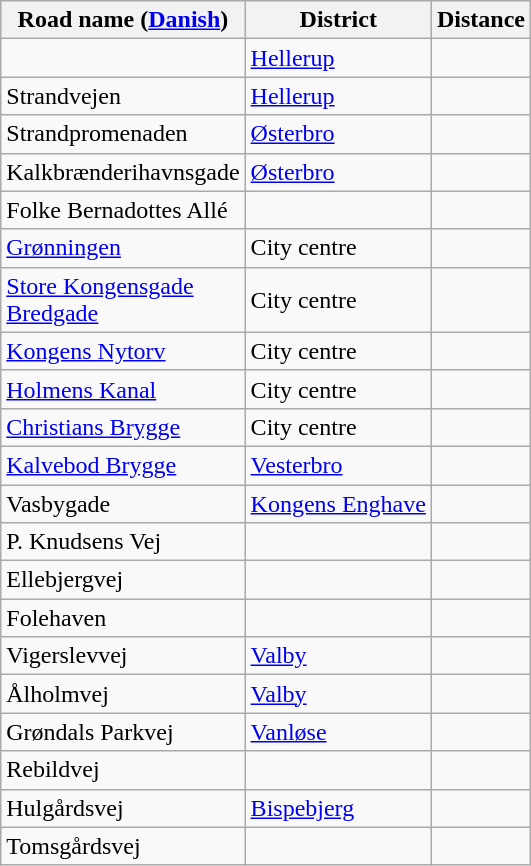<table class="wikitable">
<tr>
<th>Road name (<a href='#'>Danish</a>)</th>
<th>District</th>
<th>Distance</th>
</tr>
<tr>
<td Tuborgvej></td>
<td><a href='#'>Hellerup</a></td>
<td></td>
</tr>
<tr>
<td>Strandvejen</td>
<td><a href='#'>Hellerup</a></td>
<td></td>
</tr>
<tr>
<td>Strandpromenaden</td>
<td><a href='#'>Østerbro</a></td>
<td></td>
</tr>
<tr>
<td>Kalkbrænderihavnsgade</td>
<td><a href='#'>Østerbro</a></td>
<td></td>
</tr>
<tr>
<td>Folke Bernadottes Allé</td>
<td></td>
<td></td>
</tr>
<tr>
<td><a href='#'>Grønningen</a></td>
<td>City centre</td>
<td></td>
</tr>
<tr>
<td><a href='#'>Store Kongensgade</a> <br> <a href='#'>Bredgade</a></td>
<td>City centre</td>
<td></td>
</tr>
<tr>
<td><a href='#'>Kongens Nytorv</a></td>
<td>City centre</td>
<td></td>
</tr>
<tr>
<td><a href='#'>Holmens Kanal</a></td>
<td>City centre</td>
<td></td>
</tr>
<tr>
<td><a href='#'>Christians Brygge</a></td>
<td>City centre</td>
<td></td>
</tr>
<tr>
<td><a href='#'>Kalvebod Brygge</a></td>
<td><a href='#'>Vesterbro</a></td>
<td></td>
</tr>
<tr>
<td>Vasbygade</td>
<td><a href='#'>Kongens Enghave</a></td>
<td></td>
</tr>
<tr>
<td>P. Knudsens Vej</td>
<td></td>
<td></td>
</tr>
<tr>
<td>Ellebjergvej</td>
<td></td>
<td></td>
</tr>
<tr>
<td>Folehaven</td>
<td></td>
<td></td>
</tr>
<tr>
<td>Vigerslevvej</td>
<td><a href='#'>Valby</a></td>
<td></td>
</tr>
<tr>
<td>Ålholmvej</td>
<td><a href='#'>Valby</a></td>
<td></td>
</tr>
<tr>
<td>Grøndals Parkvej</td>
<td><a href='#'>Vanløse</a></td>
<td></td>
</tr>
<tr>
<td>Rebildvej</td>
<td></td>
<td></td>
</tr>
<tr>
<td>Hulgårdsvej</td>
<td><a href='#'>Bispebjerg</a></td>
<td></td>
</tr>
<tr>
<td>Tomsgårdsvej</td>
<td></td>
<td></td>
</tr>
</table>
